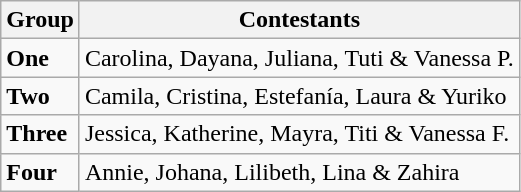<table class="wikitable">
<tr>
<th>Group</th>
<th>Contestants</th>
</tr>
<tr>
<td><strong>One</strong></td>
<td>Carolina, Dayana, Juliana, Tuti & Vanessa P.</td>
</tr>
<tr>
<td><strong>Two</strong></td>
<td>Camila, Cristina, Estefanía, Laura & Yuriko</td>
</tr>
<tr>
<td><strong>Three</strong></td>
<td>Jessica, Katherine, Mayra, Titi & Vanessa F.</td>
</tr>
<tr>
<td><strong>Four</strong></td>
<td>Annie, Johana, Lilibeth, Lina & Zahira</td>
</tr>
</table>
